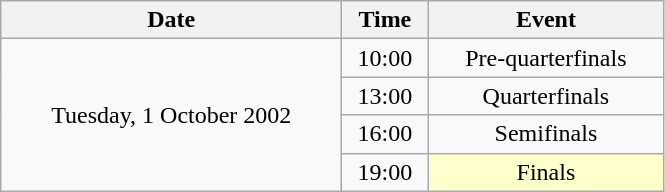<table class = "wikitable" style="text-align:center;">
<tr>
<th width=220>Date</th>
<th width=50>Time</th>
<th width=150>Event</th>
</tr>
<tr>
<td rowspan=4>Tuesday, 1 October 2002</td>
<td>10:00</td>
<td>Pre-quarterfinals</td>
</tr>
<tr>
<td>13:00</td>
<td>Quarterfinals</td>
</tr>
<tr>
<td>16:00</td>
<td>Semifinals</td>
</tr>
<tr>
<td>19:00</td>
<td bgcolor=ffffcc>Finals</td>
</tr>
</table>
